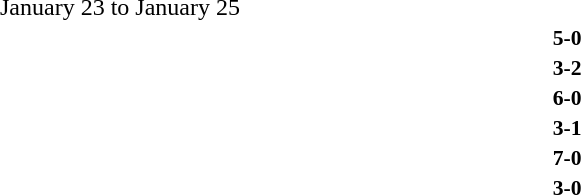<table style="width:100%;" cellspacing="1">
<tr>
<th width=25%></th>
<th width=2%></th>
<th width=6%></th>
<th width=2%></th>
<th width=25%></th>
</tr>
<tr>
<td>January 23 to January 25</td>
</tr>
<tr style=font-size:90%>
<td align=right><strong></strong></td>
<td></td>
<td align=center><strong>5-0</strong></td>
<td></td>
<td><strong></strong></td>
<td></td>
</tr>
<tr style=font-size:90%>
<td align=right><strong></strong></td>
<td></td>
<td align=center><strong>3-2</strong></td>
<td></td>
<td><strong></strong></td>
<td></td>
</tr>
<tr style=font-size:90%>
<td align=right><strong></strong></td>
<td></td>
<td align=center><strong>6-0</strong></td>
<td></td>
<td><strong></strong></td>
<td></td>
</tr>
<tr style=font-size:90%>
<td align=right><strong></strong></td>
<td></td>
<td align=center><strong>3-1</strong></td>
<td></td>
<td><strong></strong></td>
<td></td>
</tr>
<tr style=font-size:90%>
<td align=right><strong></strong></td>
<td></td>
<td align=center><strong>7-0</strong></td>
<td></td>
<td><strong></strong></td>
<td></td>
</tr>
<tr style=font-size:90%>
<td align=right><strong></strong></td>
<td></td>
<td align=center><strong>3-0</strong></td>
<td></td>
<td><strong></strong></td>
<td></td>
</tr>
</table>
